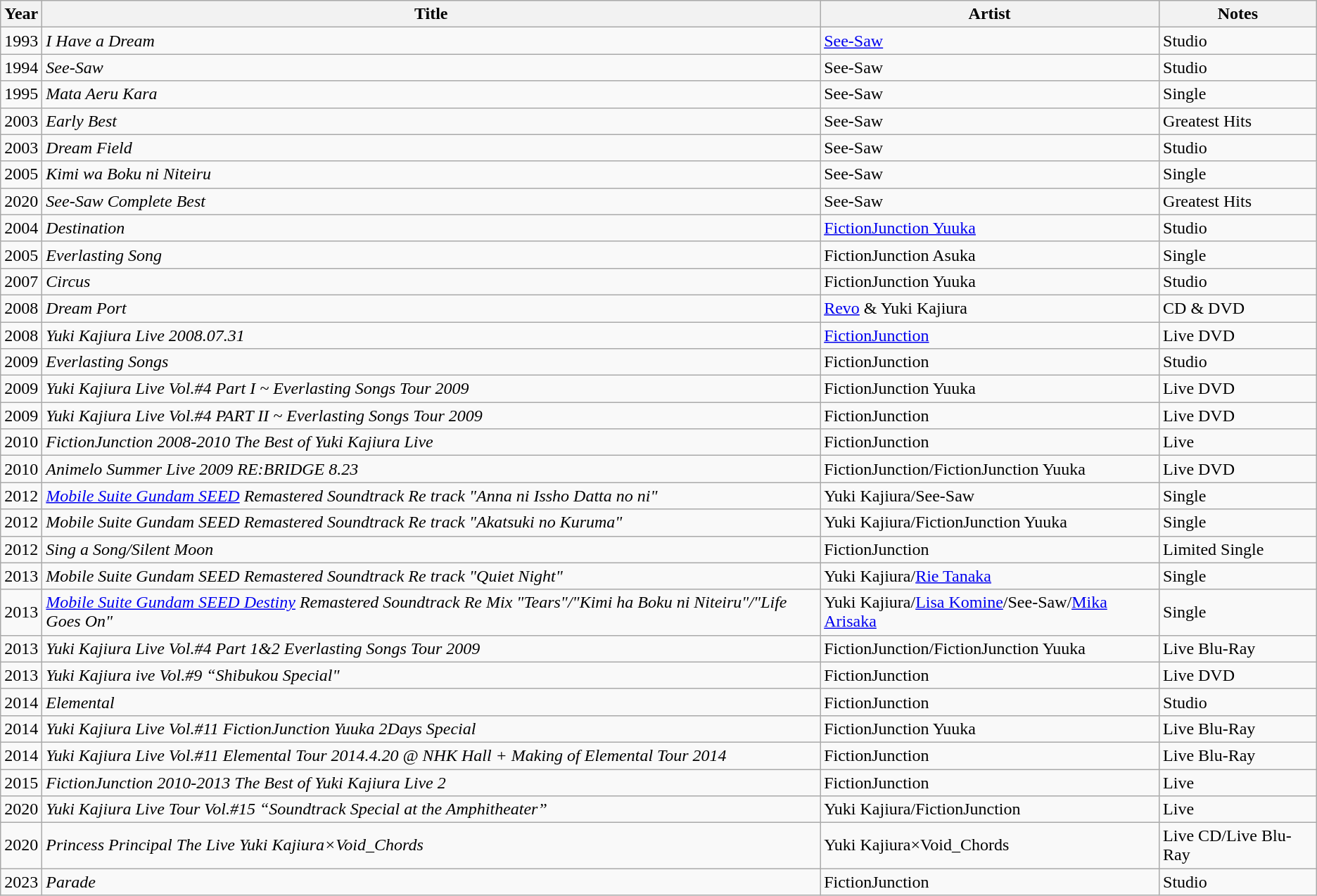<table class="wikitable sortable">
<tr>
<th>Year</th>
<th>Title</th>
<th>Artist</th>
<th>Notes</th>
</tr>
<tr>
<td>1993</td>
<td><em>I Have a Dream</em></td>
<td><a href='#'>See-Saw</a></td>
<td>Studio</td>
</tr>
<tr>
<td>1994</td>
<td><em>See-Saw</em></td>
<td>See-Saw</td>
<td>Studio</td>
</tr>
<tr>
<td>1995</td>
<td><em>Mata Aeru Kara</em></td>
<td>See-Saw</td>
<td>Single</td>
</tr>
<tr>
<td>2003</td>
<td><em>Early Best</em></td>
<td>See-Saw</td>
<td>Greatest Hits</td>
</tr>
<tr>
<td>2003</td>
<td><em>Dream Field</em></td>
<td>See-Saw</td>
<td>Studio</td>
</tr>
<tr>
<td>2005</td>
<td><em>Kimi wa Boku ni Niteiru</em></td>
<td>See-Saw</td>
<td>Single</td>
</tr>
<tr>
<td>2020</td>
<td><em>See-Saw Complete Best</em></td>
<td>See-Saw</td>
<td>Greatest Hits</td>
</tr>
<tr>
<td>2004</td>
<td><em>Destination</em></td>
<td><a href='#'>FictionJunction Yuuka</a></td>
<td>Studio</td>
</tr>
<tr>
<td>2005</td>
<td><em>Everlasting Song</em></td>
<td>FictionJunction Asuka</td>
<td>Single</td>
</tr>
<tr>
<td>2007</td>
<td><em>Circus</em></td>
<td>FictionJunction Yuuka</td>
<td>Studio</td>
</tr>
<tr>
<td>2008</td>
<td><em>Dream Port</em></td>
<td><a href='#'>Revo</a> & Yuki Kajiura</td>
<td>CD & DVD</td>
</tr>
<tr>
<td>2008</td>
<td><em>Yuki Kajiura Live 2008.07.31</em></td>
<td><a href='#'>FictionJunction</a></td>
<td>Live DVD</td>
</tr>
<tr>
<td>2009</td>
<td><em>Everlasting Songs</em></td>
<td>FictionJunction</td>
<td>Studio</td>
</tr>
<tr>
<td>2009</td>
<td><em>Yuki Kajiura Live Vol.#4 Part I ~ Everlasting Songs Tour 2009</em></td>
<td>FictionJunction Yuuka</td>
<td>Live DVD</td>
</tr>
<tr>
<td>2009</td>
<td><em>Yuki Kajiura Live Vol.#4 PART II ~ Everlasting Songs Tour 2009</em></td>
<td>FictionJunction</td>
<td>Live DVD</td>
</tr>
<tr>
<td>2010</td>
<td><em>FictionJunction 2008-2010 The Best of Yuki Kajiura Live</em></td>
<td>FictionJunction</td>
<td>Live</td>
</tr>
<tr>
<td>2010</td>
<td><em>Animelo Summer Live 2009 RE:BRIDGE 8.23</em></td>
<td>FictionJunction/FictionJunction Yuuka</td>
<td>Live DVD</td>
</tr>
<tr>
<td>2012</td>
<td><em><a href='#'>Mobile Suite Gundam SEED</a> Remastered Soundtrack Re track "Anna ni Issho Datta no ni"</em></td>
<td>Yuki Kajiura/See-Saw</td>
<td>Single</td>
</tr>
<tr>
<td>2012</td>
<td><em>Mobile Suite Gundam SEED Remastered Soundtrack Re track "Akatsuki no Kuruma"</em></td>
<td>Yuki Kajiura/FictionJunction Yuuka</td>
<td>Single</td>
</tr>
<tr>
<td>2012</td>
<td><em>Sing a Song/Silent Moon</em></td>
<td>FictionJunction</td>
<td>Limited Single</td>
</tr>
<tr>
<td>2013</td>
<td><em>Mobile Suite Gundam SEED Remastered Soundtrack Re track "Quiet Night"</em></td>
<td>Yuki Kajiura/<a href='#'>Rie Tanaka</a></td>
<td>Single</td>
</tr>
<tr>
<td>2013</td>
<td><em><a href='#'>Mobile Suite Gundam SEED Destiny</a> Remastered Soundtrack Re Mix "Tears"/"Kimi ha Boku ni Niteiru"/"Life Goes On"</em></td>
<td>Yuki Kajiura/<a href='#'>Lisa Komine</a>/See-Saw/<a href='#'>Mika Arisaka</a></td>
<td>Single</td>
</tr>
<tr>
<td>2013</td>
<td><em>Yuki Kajiura Live Vol.#4 Part 1&2 Everlasting Songs Tour 2009</em></td>
<td>FictionJunction/FictionJunction Yuuka</td>
<td>Live Blu-Ray</td>
</tr>
<tr>
<td>2013</td>
<td><em>Yuki Kajiura ive Vol.#9 “Shibukou Special"</em></td>
<td>FictionJunction</td>
<td>Live DVD</td>
</tr>
<tr>
<td>2014</td>
<td><em>Elemental</em></td>
<td>FictionJunction</td>
<td>Studio</td>
</tr>
<tr>
<td>2014</td>
<td><em>Yuki Kajiura Live Vol.#11 FictionJunction Yuuka 2Days Special</em></td>
<td>FictionJunction Yuuka</td>
<td>Live Blu-Ray</td>
</tr>
<tr>
<td>2014</td>
<td><em>Yuki Kajiura Live Vol.#11 Elemental Tour 2014.4.20 @ NHK Hall + Making of Elemental Tour 2014</em></td>
<td>FictionJunction</td>
<td>Live Blu-Ray</td>
</tr>
<tr>
<td>2015</td>
<td><em>FictionJunction 2010-2013 The Best of Yuki Kajiura Live 2</em></td>
<td>FictionJunction</td>
<td>Live</td>
</tr>
<tr>
<td>2020</td>
<td><em>Yuki Kajiura Live Tour Vol.#15 “Soundtrack Special at the Amphitheater”</em></td>
<td>Yuki Kajiura/FictionJunction</td>
<td>Live</td>
</tr>
<tr>
<td>2020</td>
<td><em>Princess Principal The Live Yuki Kajiura×Void_Chords</em></td>
<td>Yuki Kajiura×Void_Chords</td>
<td>Live CD/Live Blu-Ray</td>
</tr>
<tr>
<td>2023</td>
<td><em>Parade</em></td>
<td>FictionJunction</td>
<td>Studio</td>
</tr>
</table>
